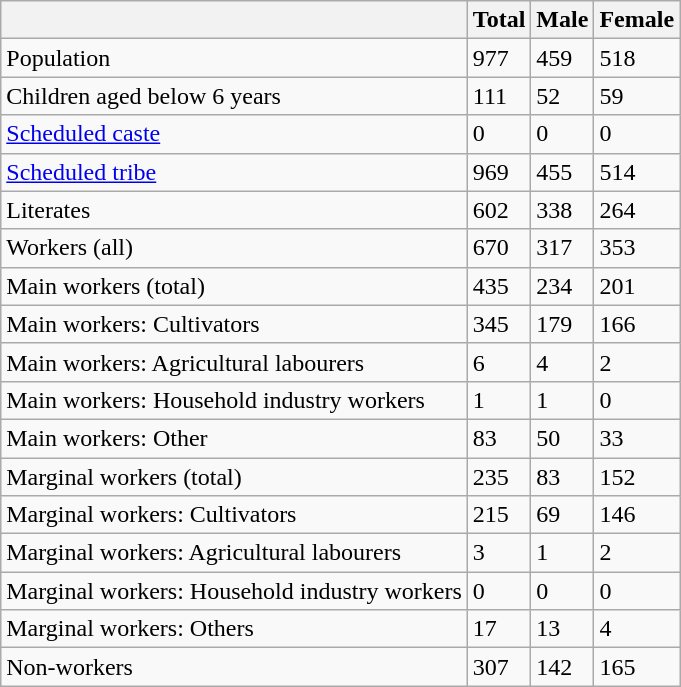<table class="wikitable sortable">
<tr>
<th></th>
<th>Total</th>
<th>Male</th>
<th>Female</th>
</tr>
<tr>
<td>Population</td>
<td>977</td>
<td>459</td>
<td>518</td>
</tr>
<tr>
<td>Children aged below 6 years</td>
<td>111</td>
<td>52</td>
<td>59</td>
</tr>
<tr>
<td><a href='#'>Scheduled caste</a></td>
<td>0</td>
<td>0</td>
<td>0</td>
</tr>
<tr>
<td><a href='#'>Scheduled tribe</a></td>
<td>969</td>
<td>455</td>
<td>514</td>
</tr>
<tr>
<td>Literates</td>
<td>602</td>
<td>338</td>
<td>264</td>
</tr>
<tr>
<td>Workers (all)</td>
<td>670</td>
<td>317</td>
<td>353</td>
</tr>
<tr>
<td>Main workers (total)</td>
<td>435</td>
<td>234</td>
<td>201</td>
</tr>
<tr>
<td>Main workers: Cultivators</td>
<td>345</td>
<td>179</td>
<td>166</td>
</tr>
<tr>
<td>Main workers: Agricultural labourers</td>
<td>6</td>
<td>4</td>
<td>2</td>
</tr>
<tr>
<td>Main workers: Household industry workers</td>
<td>1</td>
<td>1</td>
<td>0</td>
</tr>
<tr>
<td>Main workers: Other</td>
<td>83</td>
<td>50</td>
<td>33</td>
</tr>
<tr>
<td>Marginal workers (total)</td>
<td>235</td>
<td>83</td>
<td>152</td>
</tr>
<tr>
<td>Marginal workers: Cultivators</td>
<td>215</td>
<td>69</td>
<td>146</td>
</tr>
<tr>
<td>Marginal workers: Agricultural labourers</td>
<td>3</td>
<td>1</td>
<td>2</td>
</tr>
<tr>
<td>Marginal workers: Household industry workers</td>
<td>0</td>
<td>0</td>
<td>0</td>
</tr>
<tr>
<td>Marginal workers: Others</td>
<td>17</td>
<td>13</td>
<td>4</td>
</tr>
<tr>
<td>Non-workers</td>
<td>307</td>
<td>142</td>
<td>165</td>
</tr>
</table>
